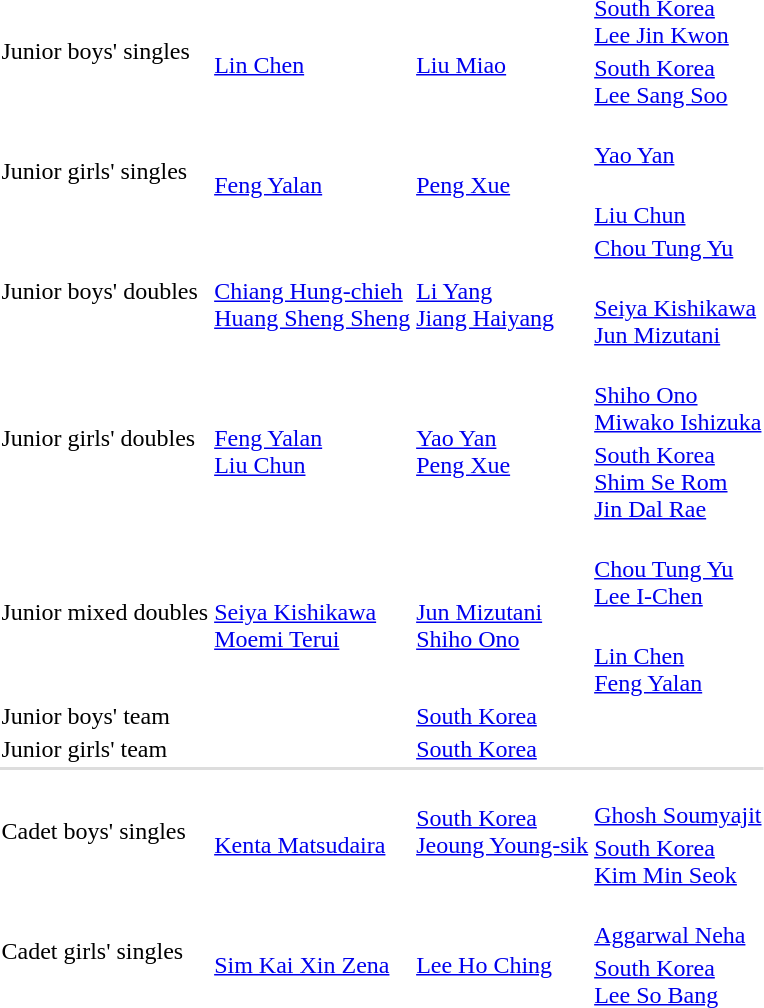<table>
<tr>
<td rowspan=2>Junior boys' singles</td>
<td rowspan=2><br><a href='#'>Lin Chen</a></td>
<td rowspan=2><br><a href='#'>Liu Miao</a></td>
<td> <a href='#'>South Korea</a><br><a href='#'>Lee Jin Kwon</a></td>
</tr>
<tr>
<td> <a href='#'>South Korea</a><br><a href='#'>Lee Sang Soo</a></td>
</tr>
<tr>
<td rowspan=2>Junior girls' singles</td>
<td rowspan=2><br><a href='#'>Feng Yalan</a></td>
<td rowspan=2><br><a href='#'>Peng Xue</a></td>
<td><br><a href='#'>Yao Yan</a></td>
</tr>
<tr>
<td><br><a href='#'>Liu Chun</a></td>
</tr>
<tr>
<td rowspan=2>Junior boys' doubles</td>
<td rowspan=2><br><a href='#'>Chiang Hung-chieh</a><br><a href='#'>Huang Sheng Sheng</a></td>
<td rowspan=2><br><a href='#'>Li Yang</a><br><a href='#'>Jiang Haiyang</a></td>
<td> <a href='#'>Chou Tung Yu</a><br></td>
</tr>
<tr>
<td><br><a href='#'>Seiya Kishikawa</a><br><a href='#'>Jun Mizutani</a></td>
</tr>
<tr>
<td rowspan=2>Junior girls' doubles</td>
<td rowspan=2><br><a href='#'>Feng Yalan</a><br><a href='#'>Liu Chun</a></td>
<td rowspan=2><br><a href='#'>Yao Yan</a><br><a href='#'>Peng Xue</a></td>
<td><br><a href='#'>Shiho Ono</a><br><a href='#'>Miwako Ishizuka</a></td>
</tr>
<tr>
<td> <a href='#'>South Korea</a><br><a href='#'>Shim Se Rom</a><br><a href='#'>Jin Dal Rae</a></td>
</tr>
<tr>
<td rowspan=2>Junior mixed doubles</td>
<td rowspan=2><br><a href='#'>Seiya Kishikawa</a><br><a href='#'>Moemi Terui</a></td>
<td rowspan=2><br><a href='#'>Jun Mizutani</a><br><a href='#'>Shiho Ono</a></td>
<td><br><a href='#'>Chou Tung Yu</a><br><a href='#'>Lee I-Chen</a></td>
</tr>
<tr>
<td><br><a href='#'>Lin Chen</a><br><a href='#'>Feng Yalan</a></td>
</tr>
<tr>
<td rowspan=2>Junior boys' team</td>
<td rowspan=2></td>
<td rowspan=2> <a href='#'>South Korea</a></td>
<td></td>
</tr>
<tr>
<td></td>
</tr>
<tr>
<td rowspan=2>Junior girls' team</td>
<td rowspan=2></td>
<td rowspan=2> <a href='#'>South Korea</a></td>
<td></td>
</tr>
<tr>
<td></td>
</tr>
<tr style="background:#dddddd;">
<td colspan=7></td>
</tr>
<tr>
<td rowspan=2>Cadet boys' singles</td>
<td rowspan=2><br><a href='#'>Kenta Matsudaira</a></td>
<td rowspan=2> <a href='#'>South Korea</a><br><a href='#'>Jeoung Young-sik</a></td>
<td><br><a href='#'>Ghosh Soumyajit</a></td>
</tr>
<tr>
<td> <a href='#'>South Korea</a><br><a href='#'>Kim Min Seok</a></td>
</tr>
<tr>
<td rowspan=2>Cadet girls' singles</td>
<td rowspan=2><br><a href='#'>Sim Kai Xin Zena</a></td>
<td rowspan=2><br><a href='#'>Lee Ho Ching</a></td>
<td><br><a href='#'>Aggarwal Neha</a></td>
</tr>
<tr>
<td> <a href='#'>South Korea</a><br><a href='#'>Lee So Bang</a></td>
</tr>
</table>
